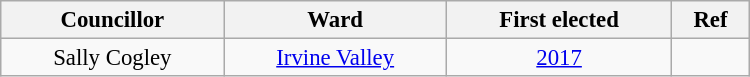<table class="wikitable" style="font-size: 95%; width: 500px;">
<tr>
<th>Councillor</th>
<th>Ward</th>
<th>First elected</th>
<th>Ref</th>
</tr>
<tr>
<td align="center">Sally Cogley</td>
<td align="center"><a href='#'>Irvine Valley</a></td>
<td align="center"><a href='#'>2017</a></td>
<td align="center"></td>
</tr>
</table>
